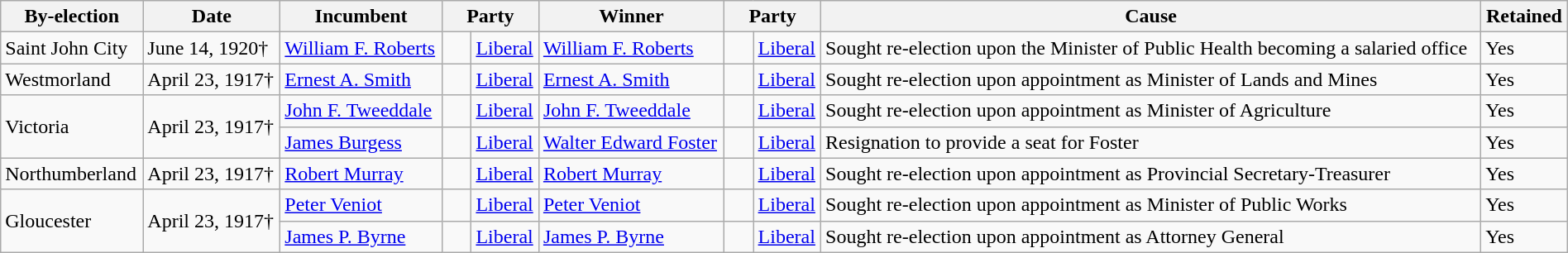<table class=wikitable style="width:100%">
<tr>
<th>By-election</th>
<th>Date</th>
<th>Incumbent</th>
<th colspan=2>Party</th>
<th>Winner</th>
<th colspan=2>Party</th>
<th>Cause</th>
<th>Retained</th>
</tr>
<tr>
<td>Saint John City</td>
<td>June 14, 1920†</td>
<td><a href='#'>William F. Roberts</a></td>
<td>    </td>
<td><a href='#'>Liberal</a></td>
<td><a href='#'>William F. Roberts</a></td>
<td>    </td>
<td><a href='#'>Liberal</a></td>
<td>Sought re-election upon the Minister of Public Health becoming a salaried office</td>
<td>Yes</td>
</tr>
<tr>
<td>Westmorland</td>
<td>April 23, 1917†</td>
<td><a href='#'>Ernest A. Smith</a></td>
<td>    </td>
<td><a href='#'>Liberal</a></td>
<td><a href='#'>Ernest A. Smith</a></td>
<td>    </td>
<td><a href='#'>Liberal</a></td>
<td>Sought re-election upon appointment as Minister of Lands and Mines</td>
<td>Yes</td>
</tr>
<tr>
<td rowspan=2>Victoria</td>
<td rowspan=2>April 23, 1917†</td>
<td><a href='#'>John F. Tweeddale</a></td>
<td>    </td>
<td><a href='#'>Liberal</a></td>
<td><a href='#'>John F. Tweeddale</a></td>
<td>    </td>
<td><a href='#'>Liberal</a></td>
<td>Sought re-election upon appointment as Minister of Agriculture</td>
<td>Yes</td>
</tr>
<tr>
<td><a href='#'>James Burgess</a></td>
<td>    </td>
<td><a href='#'>Liberal</a></td>
<td><a href='#'>Walter Edward Foster</a></td>
<td>    </td>
<td><a href='#'>Liberal</a></td>
<td>Resignation to provide a seat for Foster</td>
<td>Yes</td>
</tr>
<tr>
<td>Northumberland</td>
<td>April 23, 1917†</td>
<td><a href='#'>Robert Murray</a></td>
<td>    </td>
<td><a href='#'>Liberal</a></td>
<td><a href='#'>Robert Murray</a></td>
<td>    </td>
<td><a href='#'>Liberal</a></td>
<td>Sought re-election upon appointment as Provincial Secretary-Treasurer</td>
<td>Yes</td>
</tr>
<tr>
<td rowspan=2>Gloucester</td>
<td rowspan=2>April 23, 1917†</td>
<td><a href='#'>Peter Veniot</a></td>
<td>    </td>
<td><a href='#'>Liberal</a></td>
<td><a href='#'>Peter Veniot</a></td>
<td>    </td>
<td><a href='#'>Liberal</a></td>
<td>Sought re-election upon appointment as Minister of Public Works</td>
<td>Yes</td>
</tr>
<tr>
<td><a href='#'>James P. Byrne</a></td>
<td>    </td>
<td><a href='#'>Liberal</a></td>
<td><a href='#'>James P. Byrne</a></td>
<td>    </td>
<td><a href='#'>Liberal</a></td>
<td>Sought re-election upon appointment as Attorney General</td>
<td>Yes</td>
</tr>
</table>
